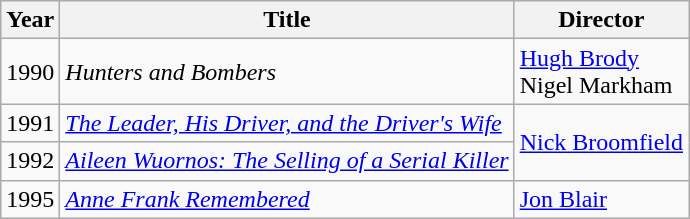<table class="wikitable">
<tr>
<th>Year</th>
<th>Title</th>
<th>Director</th>
</tr>
<tr>
<td>1990</td>
<td><em>Hunters and Bombers</em></td>
<td><a href='#'>Hugh Brody</a><br>Nigel Markham</td>
</tr>
<tr>
<td>1991</td>
<td><em><a href='#'>The Leader, His Driver, and the Driver's Wife</a></em></td>
<td rowspan=2><a href='#'>Nick Broomfield</a></td>
</tr>
<tr>
<td>1992</td>
<td><em><a href='#'>Aileen Wuornos: The Selling of a Serial Killer</a></em></td>
</tr>
<tr>
<td>1995</td>
<td><em><a href='#'>Anne Frank Remembered</a></em></td>
<td><a href='#'>Jon Blair</a></td>
</tr>
</table>
